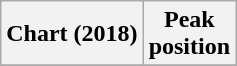<table class="wikitable sortable plainrowheaders" style="text-align:center">
<tr>
<th scope="col">Chart (2018)</th>
<th scope="col">Peak<br>position</th>
</tr>
<tr>
</tr>
</table>
